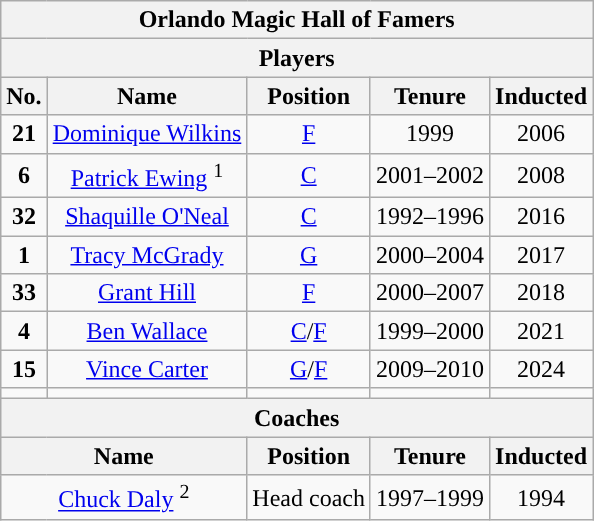<table class="wikitable" style="text-align:center">
<tr>
<th colspan="5">Orlando Magic Hall of Famers</th>
</tr>
<tr>
<th colspan="5" style="text-align:center; ">Players</th>
</tr>
<tr>
<th>No.</th>
<th>Name</th>
<th>Position</th>
<th>Tenure</th>
<th>Inducted</th>
</tr>
<tr>
<td><strong>21</strong></td>
<td><a href='#'>Dominique Wilkins</a></td>
<td><a href='#'>F</a></td>
<td>1999</td>
<td>2006</td>
</tr>
<tr>
<td><strong>6</strong></td>
<td><a href='#'>Patrick Ewing</a> <sup>1</sup></td>
<td><a href='#'>C</a></td>
<td>2001–2002</td>
<td>2008</td>
</tr>
<tr>
<td><strong>32</strong></td>
<td><a href='#'>Shaquille O'Neal</a></td>
<td><a href='#'>C</a></td>
<td>1992–1996</td>
<td>2016</td>
</tr>
<tr>
<td><strong>1</strong></td>
<td><a href='#'>Tracy McGrady</a></td>
<td><a href='#'>G</a></td>
<td>2000–2004</td>
<td>2017</td>
</tr>
<tr>
<td><strong>33</strong></td>
<td><a href='#'>Grant Hill</a></td>
<td><a href='#'>F</a></td>
<td>2000–2007</td>
<td>2018</td>
</tr>
<tr>
<td><strong>4</strong></td>
<td><a href='#'>Ben Wallace</a></td>
<td><a href='#'>C</a>/<a href='#'>F</a></td>
<td>1999–2000</td>
<td>2021</td>
</tr>
<tr>
<td><strong>15</strong></td>
<td><a href='#'>Vince Carter</a></td>
<td><a href='#'>G</a>/<a href='#'>F</a></td>
<td>2009–2010</td>
<td>2024</td>
</tr>
<tr>
<td></td>
<td></td>
<td></td>
<td></td>
<td></td>
</tr>
<tr>
<th colspan="5" style="text-align:center; ">Coaches</th>
</tr>
<tr>
<th colspan="2">Name</th>
<th>Position</th>
<th>Tenure</th>
<th>Inducted</th>
</tr>
<tr>
<td colspan="2"><a href='#'>Chuck Daly</a> <sup>2</sup></td>
<td>Head coach</td>
<td>1997–1999</td>
<td>1994</td>
</tr>
</table>
